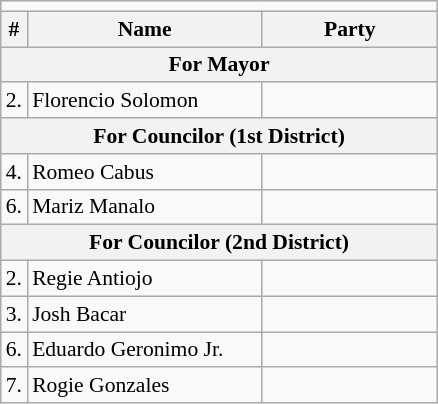<table class=wikitable style="font-size:90%">
<tr>
<td colspan=5 bgcolor=></td>
</tr>
<tr>
<th>#</th>
<th width=150px>Name</th>
<th colspan=2 width=110px>Party</th>
</tr>
<tr>
<th colspan=5>For Mayor</th>
</tr>
<tr>
<td>2.</td>
<td>Florencio Solomon</td>
<td></td>
</tr>
<tr>
<th colspan=5>For Councilor (1st District)</th>
</tr>
<tr>
<td>4.</td>
<td>Romeo Cabus</td>
<td></td>
</tr>
<tr>
<td>6.</td>
<td>Mariz Manalo</td>
<td></td>
</tr>
<tr>
<th colspan=5>For Councilor (2nd District)</th>
</tr>
<tr>
<td>2.</td>
<td>Regie Antiojo</td>
<td></td>
</tr>
<tr>
<td>3.</td>
<td>Josh Bacar</td>
<td></td>
</tr>
<tr>
<td>6.</td>
<td>Eduardo Geronimo Jr.</td>
<td></td>
</tr>
<tr>
<td>7.</td>
<td>Rogie Gonzales</td>
<td></td>
</tr>
</table>
